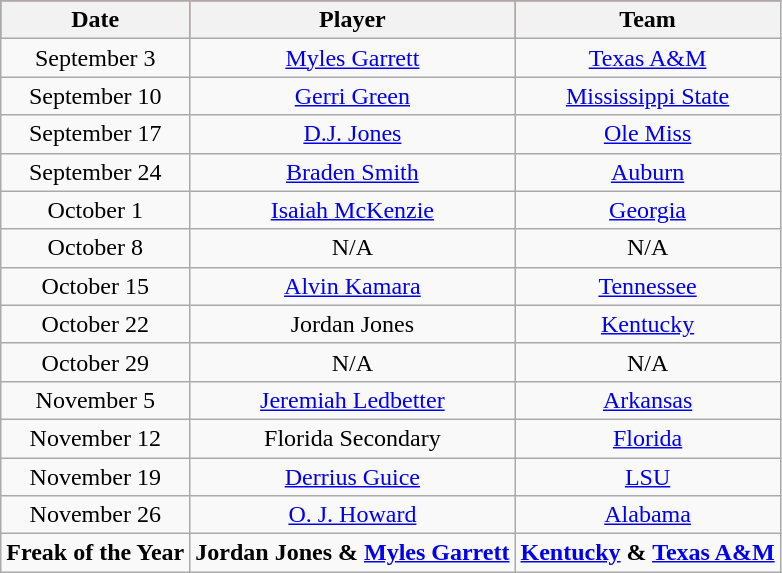<table class="wikitable" style="text-align:center">
<tr style="background:#A32638;"|>
<th>Date</th>
<th>Player</th>
<th>Team</th>
</tr>
<tr>
<td>September 3</td>
<td><a href='#'>Myles Garrett</a></td>
<td><a href='#'>Texas A&M</a></td>
</tr>
<tr>
<td>September 10</td>
<td><a href='#'>Gerri Green</a></td>
<td><a href='#'>Mississippi State</a></td>
</tr>
<tr>
<td>September 17</td>
<td><a href='#'>D.J. Jones</a></td>
<td><a href='#'>Ole Miss</a></td>
</tr>
<tr>
<td>September 24</td>
<td><a href='#'>Braden Smith</a></td>
<td><a href='#'>Auburn</a></td>
</tr>
<tr>
<td>October 1</td>
<td><a href='#'>Isaiah McKenzie</a></td>
<td><a href='#'>Georgia</a></td>
</tr>
<tr>
<td>October 8</td>
<td>N/A</td>
<td>N/A</td>
</tr>
<tr>
<td>October 15</td>
<td><a href='#'>Alvin Kamara</a></td>
<td><a href='#'>Tennessee</a></td>
</tr>
<tr>
<td>October 22</td>
<td>Jordan Jones</td>
<td><a href='#'>Kentucky</a></td>
</tr>
<tr>
<td>October 29</td>
<td>N/A</td>
<td>N/A</td>
</tr>
<tr>
<td>November 5</td>
<td><a href='#'>Jeremiah Ledbetter</a></td>
<td><a href='#'>Arkansas</a></td>
</tr>
<tr>
<td>November 12</td>
<td>Florida Secondary</td>
<td><a href='#'>Florida</a></td>
</tr>
<tr>
<td>November 19</td>
<td><a href='#'>Derrius Guice</a></td>
<td><a href='#'>LSU</a></td>
</tr>
<tr>
<td>November 26</td>
<td><a href='#'>O. J. Howard</a></td>
<td><a href='#'>Alabama</a></td>
</tr>
<tr>
<td><strong>Freak of the Year</strong></td>
<td><strong>Jordan Jones & <a href='#'>Myles Garrett</a></strong></td>
<td><strong><a href='#'>Kentucky</a> & <a href='#'>Texas A&M</a></strong></td>
</tr>
</table>
